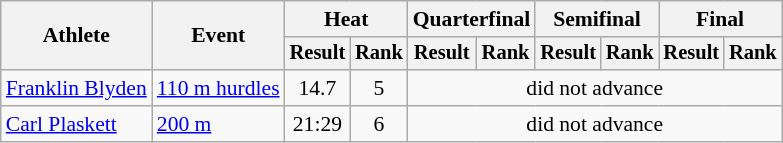<table class="wikitable" style="font-size:90%">
<tr>
<th rowspan="2">Athlete</th>
<th rowspan="2">Event</th>
<th colspan="2">Heat</th>
<th colspan="2">Quarterfinal</th>
<th colspan="2">Semifinal</th>
<th colspan="2">Final</th>
</tr>
<tr style="font-size:95%">
<th>Result</th>
<th>Rank</th>
<th>Result</th>
<th>Rank</th>
<th>Result</th>
<th>Rank</th>
<th>Result</th>
<th>Rank</th>
</tr>
<tr align=center>
<td align=left><a href='#'>Franklin Blyden</a></td>
<td align=left><a href='#'>110 m hurdles</a></td>
<td>14.7</td>
<td>5</td>
<td colspan=6>did not advance</td>
</tr>
<tr align=center>
<td align=left><a href='#'>Carl Plaskett</a></td>
<td align=left><a href='#'>200 m</a></td>
<td>21:29</td>
<td>6</td>
<td colspan=6>did not advance</td>
</tr>
</table>
